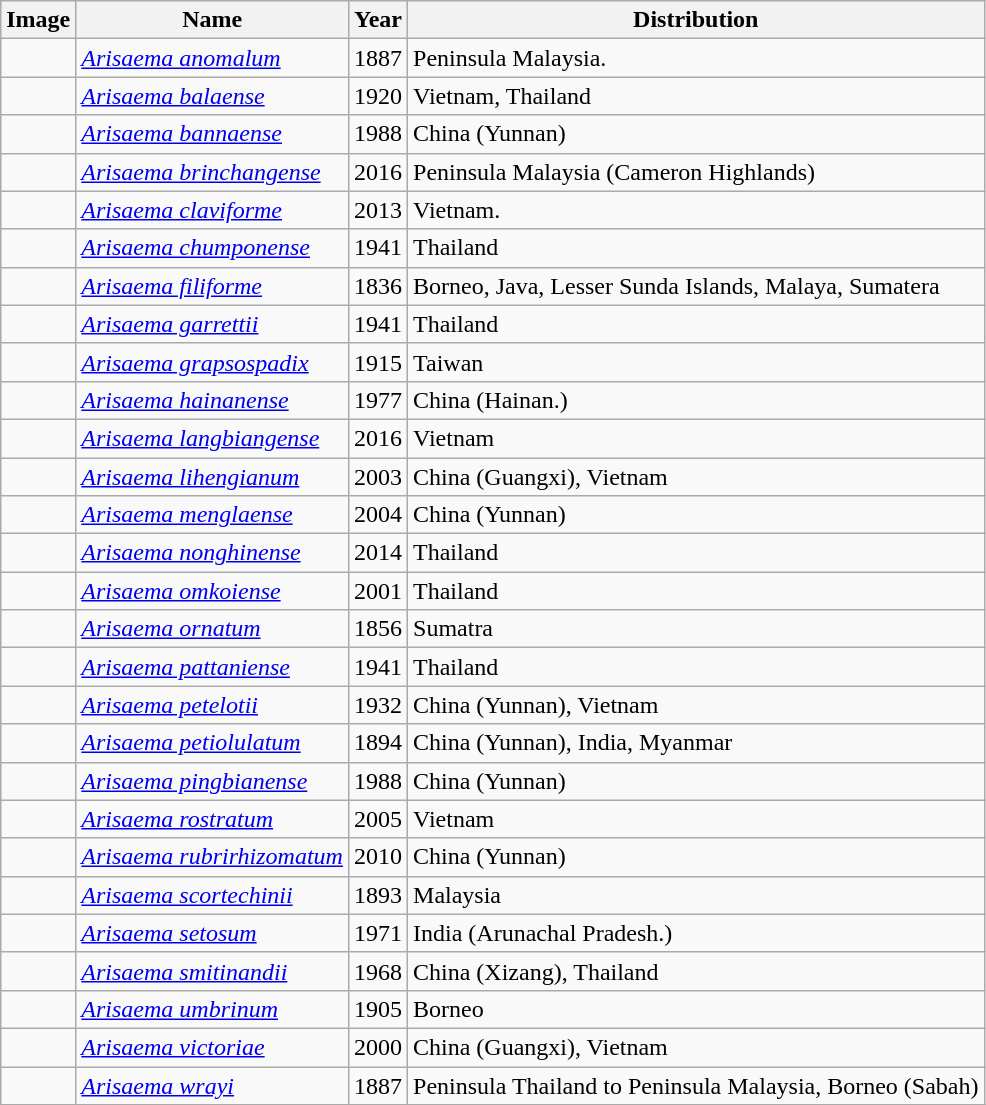<table class="wikitable sortable">
<tr>
<th>Image</th>
<th>Name</th>
<th>Year</th>
<th>Distribution</th>
</tr>
<tr>
<td></td>
<td><em><a href='#'>Arisaema anomalum</a></em> </td>
<td>1887</td>
<td>Peninsula Malaysia.</td>
</tr>
<tr>
<td></td>
<td><em><a href='#'>Arisaema balaense</a></em> </td>
<td>1920</td>
<td>Vietnam, Thailand</td>
</tr>
<tr>
<td></td>
<td><em><a href='#'>Arisaema bannaense</a></em> </td>
<td>1988</td>
<td>China (Yunnan)</td>
</tr>
<tr>
<td></td>
<td><em><a href='#'>Arisaema brinchangense</a></em> </td>
<td>2016</td>
<td>Peninsula Malaysia (Cameron Highlands)</td>
</tr>
<tr>
<td></td>
<td><em><a href='#'>Arisaema claviforme</a></em> </td>
<td>2013</td>
<td>Vietnam.</td>
</tr>
<tr>
<td></td>
<td><em><a href='#'>Arisaema chumponense</a></em> </td>
<td>1941</td>
<td>Thailand</td>
</tr>
<tr>
<td></td>
<td><em><a href='#'>Arisaema filiforme</a></em> </td>
<td>1836</td>
<td>Borneo, Java, Lesser Sunda Islands, Malaya, Sumatera</td>
</tr>
<tr>
<td></td>
<td><em><a href='#'>Arisaema garrettii</a></em> </td>
<td>1941</td>
<td>Thailand</td>
</tr>
<tr>
<td></td>
<td><em><a href='#'>Arisaema grapsospadix</a></em> </td>
<td>1915</td>
<td>Taiwan</td>
</tr>
<tr>
<td></td>
<td><em><a href='#'>Arisaema hainanense</a></em> </td>
<td>1977</td>
<td>China (Hainan.)</td>
</tr>
<tr>
<td></td>
<td><em><a href='#'>Arisaema langbiangense</a></em> </td>
<td>2016</td>
<td>Vietnam</td>
</tr>
<tr>
<td></td>
<td><em><a href='#'>Arisaema lihengianum</a></em> </td>
<td>2003</td>
<td>China (Guangxi), Vietnam</td>
</tr>
<tr>
<td></td>
<td><em><a href='#'>Arisaema menglaense</a></em> </td>
<td>2004</td>
<td>China (Yunnan)</td>
</tr>
<tr>
<td></td>
<td><em><a href='#'>Arisaema nonghinense</a></em> </td>
<td>2014</td>
<td>Thailand</td>
</tr>
<tr>
<td></td>
<td><em><a href='#'>Arisaema omkoiense</a></em> </td>
<td>2001</td>
<td>Thailand</td>
</tr>
<tr>
<td></td>
<td><em><a href='#'>Arisaema ornatum</a></em> </td>
<td>1856</td>
<td>Sumatra</td>
</tr>
<tr>
<td></td>
<td><em><a href='#'>Arisaema pattaniense</a></em> </td>
<td>1941</td>
<td>Thailand</td>
</tr>
<tr>
<td></td>
<td><em><a href='#'>Arisaema petelotii</a></em> </td>
<td>1932</td>
<td>China (Yunnan), Vietnam</td>
</tr>
<tr>
<td></td>
<td><em><a href='#'>Arisaema petiolulatum</a></em> </td>
<td>1894</td>
<td>China (Yunnan), India, Myanmar</td>
</tr>
<tr>
<td></td>
<td><em><a href='#'>Arisaema pingbianense</a></em> </td>
<td>1988</td>
<td>China (Yunnan)</td>
</tr>
<tr>
<td></td>
<td><em><a href='#'>Arisaema rostratum</a></em> </td>
<td>2005</td>
<td>Vietnam</td>
</tr>
<tr>
<td></td>
<td><em><a href='#'>Arisaema rubrirhizomatum</a></em> </td>
<td>2010</td>
<td>China (Yunnan)</td>
</tr>
<tr>
<td></td>
<td><em><a href='#'>Arisaema scortechinii</a></em> </td>
<td>1893</td>
<td>Malaysia</td>
</tr>
<tr>
<td></td>
<td><em><a href='#'>Arisaema setosum</a></em> </td>
<td>1971</td>
<td>India (Arunachal Pradesh.)</td>
</tr>
<tr>
<td></td>
<td><em><a href='#'>Arisaema smitinandii</a></em> </td>
<td>1968</td>
<td>China (Xizang), Thailand</td>
</tr>
<tr>
<td></td>
<td><em><a href='#'>Arisaema umbrinum</a></em> </td>
<td>1905</td>
<td>Borneo</td>
</tr>
<tr>
<td></td>
<td><em><a href='#'>Arisaema victoriae</a></em> </td>
<td>2000</td>
<td>China (Guangxi), Vietnam</td>
</tr>
<tr>
<td></td>
<td><em><a href='#'>Arisaema wrayi</a></em> </td>
<td>1887</td>
<td>Peninsula Thailand to Peninsula Malaysia, Borneo (Sabah)</td>
</tr>
<tr>
</tr>
</table>
